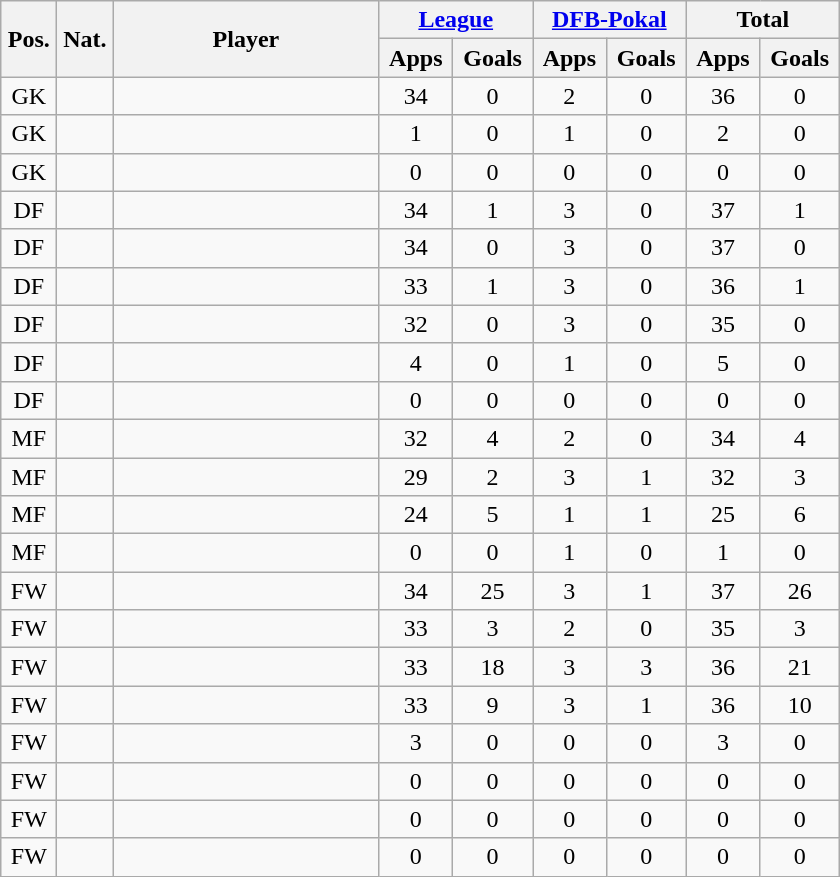<table class="wikitable sortable" style="text-align: center">
<tr>
<th rowspan="2" width="30">Pos.</th>
<th class="unsortable" rowspan="2" width="30">Nat.</th>
<th rowspan="2" width="170">Player</th>
<th class="unsortable" colspan="2" width="95"><a href='#'>League</a></th>
<th class="unsortable" colspan="2" width="95"><a href='#'>DFB-Pokal</a></th>
<th class="unsortable" colspan="2" width="95">Total</th>
</tr>
<tr>
<th>Apps</th>
<th>Goals</th>
<th>Apps</th>
<th>Goals</th>
<th>Apps</th>
<th>Goals</th>
</tr>
<tr>
<td>GK</td>
<td></td>
<td align="left"></td>
<td>34</td>
<td>0</td>
<td>2</td>
<td>0</td>
<td>36</td>
<td>0</td>
</tr>
<tr>
<td>GK</td>
<td></td>
<td align="left"></td>
<td>1</td>
<td>0</td>
<td>1</td>
<td>0</td>
<td>2</td>
<td>0</td>
</tr>
<tr>
<td>GK</td>
<td></td>
<td align="left"></td>
<td>0</td>
<td>0</td>
<td>0</td>
<td>0</td>
<td>0</td>
<td>0</td>
</tr>
<tr>
<td>DF</td>
<td></td>
<td align="left"></td>
<td>34</td>
<td>1</td>
<td>3</td>
<td>0</td>
<td>37</td>
<td>1</td>
</tr>
<tr>
<td>DF</td>
<td></td>
<td align="left"></td>
<td>34</td>
<td>0</td>
<td>3</td>
<td>0</td>
<td>37</td>
<td>0</td>
</tr>
<tr>
<td>DF</td>
<td></td>
<td align="left"></td>
<td>33</td>
<td>1</td>
<td>3</td>
<td>0</td>
<td>36</td>
<td>1</td>
</tr>
<tr>
<td>DF</td>
<td></td>
<td align="left"></td>
<td>32</td>
<td>0</td>
<td>3</td>
<td>0</td>
<td>35</td>
<td>0</td>
</tr>
<tr>
<td>DF</td>
<td></td>
<td align="left"></td>
<td>4</td>
<td>0</td>
<td>1</td>
<td>0</td>
<td>5</td>
<td>0</td>
</tr>
<tr>
<td>DF</td>
<td></td>
<td align="left"></td>
<td>0</td>
<td>0</td>
<td>0</td>
<td>0</td>
<td>0</td>
<td>0</td>
</tr>
<tr>
<td>MF</td>
<td></td>
<td align="left"></td>
<td>32</td>
<td>4</td>
<td>2</td>
<td>0</td>
<td>34</td>
<td>4</td>
</tr>
<tr>
<td>MF</td>
<td></td>
<td align="left"></td>
<td>29</td>
<td>2</td>
<td>3</td>
<td>1</td>
<td>32</td>
<td>3</td>
</tr>
<tr>
<td>MF</td>
<td></td>
<td align="left"></td>
<td>24</td>
<td>5</td>
<td>1</td>
<td>1</td>
<td>25</td>
<td>6</td>
</tr>
<tr>
<td>MF</td>
<td></td>
<td align="left"></td>
<td>0</td>
<td>0</td>
<td>1</td>
<td>0</td>
<td>1</td>
<td>0</td>
</tr>
<tr>
<td>FW</td>
<td></td>
<td align="left"></td>
<td>34</td>
<td>25</td>
<td>3</td>
<td>1</td>
<td>37</td>
<td>26</td>
</tr>
<tr>
<td>FW</td>
<td></td>
<td align="left"></td>
<td>33</td>
<td>3</td>
<td>2</td>
<td>0</td>
<td>35</td>
<td>3</td>
</tr>
<tr>
<td>FW</td>
<td></td>
<td align="left"></td>
<td>33</td>
<td>18</td>
<td>3</td>
<td>3</td>
<td>36</td>
<td>21</td>
</tr>
<tr>
<td>FW</td>
<td></td>
<td align="left"></td>
<td>33</td>
<td>9</td>
<td>3</td>
<td>1</td>
<td>36</td>
<td>10</td>
</tr>
<tr>
<td>FW</td>
<td></td>
<td align="left"></td>
<td>3</td>
<td>0</td>
<td>0</td>
<td>0</td>
<td>3</td>
<td>0</td>
</tr>
<tr>
<td>FW</td>
<td></td>
<td align="left"></td>
<td>0</td>
<td>0</td>
<td>0</td>
<td>0</td>
<td>0</td>
<td>0</td>
</tr>
<tr>
<td>FW</td>
<td></td>
<td align="left"></td>
<td>0</td>
<td>0</td>
<td>0</td>
<td>0</td>
<td>0</td>
<td>0</td>
</tr>
<tr>
<td>FW</td>
<td></td>
<td align="left"></td>
<td>0</td>
<td>0</td>
<td>0</td>
<td>0</td>
<td>0</td>
<td>0</td>
</tr>
</table>
